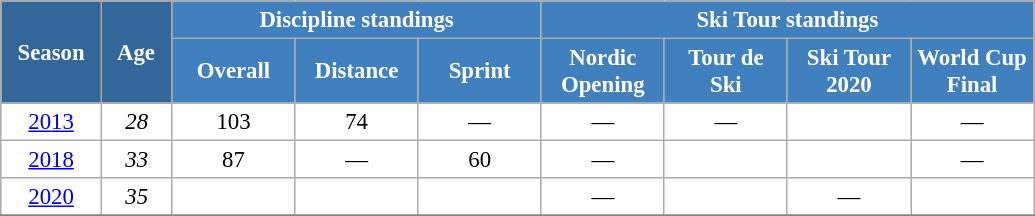<table class="wikitable" style="font-size:95%; text-align:center; border:grey solid 1px; border-collapse:collapse; background:#ffffff;">
<tr>
<th style="background-color:#369; color:white; width:60px;" rowspan="2"> Season </th>
<th style="background-color:#369; color:white; width:40px;" rowspan="2"> Age </th>
<th style="background-color:#4180be; color:white;" colspan="3">Discipline standings</th>
<th style="background-color:#4180be; color:white;" colspan="4">Ski Tour standings</th>
</tr>
<tr>
<th style="background-color:#4180be; color:white; width:75px;">Overall</th>
<th style="background-color:#4180be; color:white; width:75px;">Distance</th>
<th style="background-color:#4180be; color:white; width:75px;">Sprint</th>
<th style="background-color:#4180be; color:white; width:75px;">Nordic<br>Opening</th>
<th style="background-color:#4180be; color:white; width:75px;">Tour de<br>Ski</th>
<th style="background-color:#4180be; color:white; width:75px;">Ski Tour<br>2020</th>
<th style="background-color:#4180be; color:white; width:75px;">World Cup<br>Final</th>
</tr>
<tr>
<td><a href='#'>2013</a></td>
<td><em>28</em></td>
<td>103</td>
<td>74</td>
<td>—</td>
<td>—</td>
<td>—</td>
<td></td>
<td>—</td>
</tr>
<tr>
<td><a href='#'>2018</a></td>
<td><em>33</em></td>
<td>87</td>
<td>—</td>
<td>60</td>
<td>—</td>
<td></td>
<td></td>
<td>—</td>
</tr>
<tr>
<td><a href='#'>2020</a></td>
<td><em>35</em></td>
<td></td>
<td></td>
<td></td>
<td>—</td>
<td></td>
<td>—</td>
<td></td>
</tr>
<tr>
</tr>
</table>
